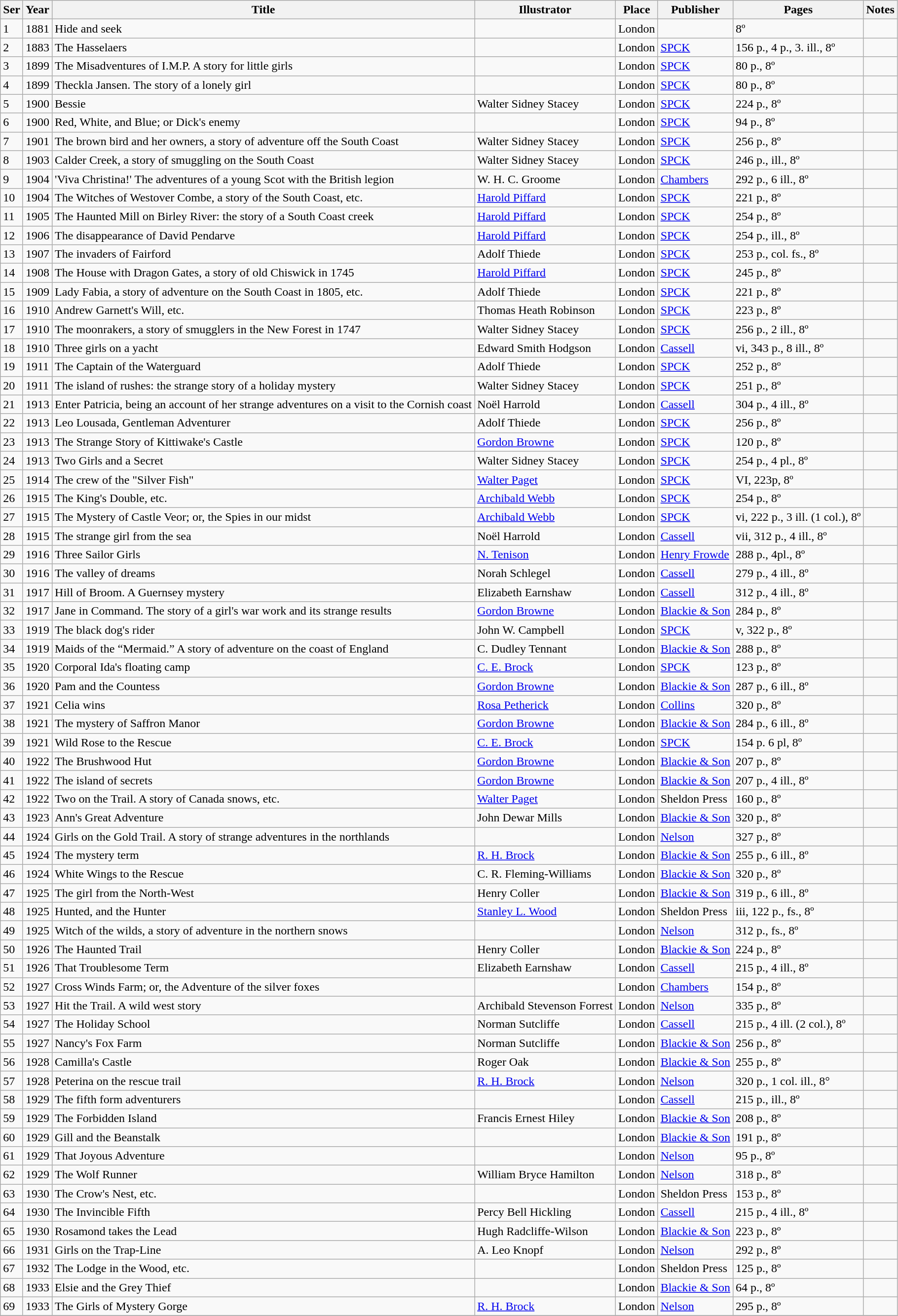<table class="wikitable sortable">
<tr>
<th>Ser</th>
<th>Year</th>
<th>Title</th>
<th>Illustrator</th>
<th>Place</th>
<th>Publisher</th>
<th>Pages</th>
<th>Notes</th>
</tr>
<tr>
<td>1</td>
<td>1881</td>
<td>Hide and seek</td>
<td></td>
<td>London</td>
<td></td>
<td>8º</td>
<td></td>
</tr>
<tr>
<td>2</td>
<td>1883</td>
<td>The Hasselaers</td>
<td></td>
<td>London</td>
<td><a href='#'>SPCK</a></td>
<td>156 p., 4 p., 3. ill., 8º</td>
<td></td>
</tr>
<tr>
<td>3</td>
<td>1899</td>
<td>The Misadventures of I.M.P. A story for little girls</td>
<td></td>
<td>London</td>
<td><a href='#'>SPCK</a></td>
<td>80 p., 8º</td>
<td></td>
</tr>
<tr>
<td>4</td>
<td>1899</td>
<td>Theckla Jansen. The story of a lonely girl</td>
<td></td>
<td>London</td>
<td><a href='#'>SPCK</a></td>
<td>80 p., 8º</td>
<td></td>
</tr>
<tr>
<td>5</td>
<td>1900</td>
<td>Bessie</td>
<td>Walter Sidney Stacey</td>
<td>London</td>
<td><a href='#'>SPCK</a></td>
<td>224 p., 8º</td>
<td></td>
</tr>
<tr>
<td>6</td>
<td>1900</td>
<td>Red, White, and Blue; or Dick's enemy</td>
<td></td>
<td>London</td>
<td><a href='#'>SPCK</a></td>
<td>94 p., 8º</td>
<td></td>
</tr>
<tr>
<td>7</td>
<td>1901</td>
<td>The brown bird and her owners, a story of adventure off the South Coast</td>
<td>Walter Sidney Stacey</td>
<td>London</td>
<td><a href='#'>SPCK</a></td>
<td>256 p., 8º</td>
<td></td>
</tr>
<tr>
<td>8</td>
<td>1903</td>
<td>Calder Creek, a story of smuggling on the South Coast</td>
<td>Walter Sidney Stacey</td>
<td>London</td>
<td><a href='#'>SPCK</a></td>
<td>246 p., ill., 8º</td>
<td></td>
</tr>
<tr>
<td>9</td>
<td>1904</td>
<td>'Viva Christina!' The adventures of a young Scot with the British legion</td>
<td>W. H. C. Groome</td>
<td>London</td>
<td><a href='#'>Chambers</a></td>
<td>292 p., 6 ill., 8º</td>
<td></td>
</tr>
<tr>
<td>10</td>
<td>1904</td>
<td>The Witches of Westover Combe, a story of the South Coast, etc.</td>
<td><a href='#'>Harold Piffard</a></td>
<td>London</td>
<td><a href='#'>SPCK</a></td>
<td>221 p., 8º</td>
<td></td>
</tr>
<tr>
<td>11</td>
<td>1905</td>
<td>The Haunted Mill on Birley River: the story of a South Coast creek</td>
<td><a href='#'>Harold Piffard</a></td>
<td>London</td>
<td><a href='#'>SPCK</a></td>
<td>254 p., 8º</td>
<td></td>
</tr>
<tr>
<td>12</td>
<td>1906</td>
<td>The disappearance of David Pendarve</td>
<td><a href='#'>Harold Piffard</a></td>
<td>London</td>
<td><a href='#'>SPCK</a></td>
<td>254 p., ill., 8º</td>
<td></td>
</tr>
<tr>
<td>13</td>
<td>1907</td>
<td>The invaders of Fairford</td>
<td>Adolf Thiede</td>
<td>London</td>
<td><a href='#'>SPCK</a></td>
<td>253 p., col. fs., 8º</td>
<td></td>
</tr>
<tr>
<td>14</td>
<td>1908</td>
<td>The House with Dragon Gates, a story of old Chiswick in 1745</td>
<td><a href='#'>Harold Piffard</a></td>
<td>London</td>
<td><a href='#'>SPCK</a></td>
<td>245 p., 8º</td>
<td></td>
</tr>
<tr>
<td>15</td>
<td>1909</td>
<td>Lady Fabia, a story of adventure on the South Coast in 1805, etc.</td>
<td>Adolf Thiede</td>
<td>London</td>
<td><a href='#'>SPCK</a></td>
<td>221 p., 8º</td>
<td></td>
</tr>
<tr>
<td>16</td>
<td>1910</td>
<td>Andrew Garnett's Will, etc.</td>
<td>Thomas Heath Robinson</td>
<td>London</td>
<td><a href='#'>SPCK</a></td>
<td>223 p., 8º</td>
<td></td>
</tr>
<tr>
<td>17</td>
<td>1910</td>
<td>The moonrakers, a story of smugglers in the New Forest in 1747</td>
<td>Walter Sidney Stacey</td>
<td>London</td>
<td><a href='#'>SPCK</a></td>
<td>256 p., 2 ill., 8º</td>
<td></td>
</tr>
<tr>
<td>18</td>
<td>1910</td>
<td>Three girls on a yacht</td>
<td>Edward Smith Hodgson</td>
<td>London</td>
<td><a href='#'>Cassell</a></td>
<td>vi, 343 p., 8 ill., 8º</td>
<td></td>
</tr>
<tr>
<td>19</td>
<td>1911</td>
<td>The Captain of the Waterguard</td>
<td>Adolf Thiede</td>
<td>London</td>
<td><a href='#'>SPCK</a></td>
<td>252 p., 8º</td>
<td></td>
</tr>
<tr>
<td>20</td>
<td>1911</td>
<td>The island of rushes: the strange story of a holiday mystery</td>
<td>Walter Sidney Stacey</td>
<td>London</td>
<td><a href='#'>SPCK</a></td>
<td>251 p., 8º</td>
<td></td>
</tr>
<tr>
<td>21</td>
<td>1913</td>
<td>Enter Patricia, being an account of her strange adventures on a visit to the Cornish coast</td>
<td>Noël Harrold</td>
<td>London</td>
<td><a href='#'>Cassell</a></td>
<td>304 p., 4 ill.,  8º</td>
<td></td>
</tr>
<tr>
<td>22</td>
<td>1913</td>
<td>Leo Lousada, Gentleman Adventurer</td>
<td>Adolf Thiede</td>
<td>London</td>
<td><a href='#'>SPCK</a></td>
<td>256 p., 8º</td>
<td></td>
</tr>
<tr>
<td>23</td>
<td>1913</td>
<td>The Strange Story of Kittiwake's Castle</td>
<td><a href='#'>Gordon Browne</a></td>
<td>London</td>
<td><a href='#'>SPCK</a></td>
<td>120 p., 8º</td>
<td></td>
</tr>
<tr>
<td>24</td>
<td>1913</td>
<td>Two Girls and a Secret</td>
<td>Walter Sidney Stacey</td>
<td>London</td>
<td><a href='#'>SPCK</a></td>
<td>254 p., 4 pl., 8º</td>
<td></td>
</tr>
<tr>
<td>25</td>
<td>1914</td>
<td>The crew of the "Silver Fish"</td>
<td><a href='#'>Walter Paget</a></td>
<td>London</td>
<td><a href='#'>SPCK</a></td>
<td>VI, 223p, 8º</td>
<td></td>
</tr>
<tr>
<td>26</td>
<td>1915</td>
<td>The King's Double, etc.</td>
<td><a href='#'>Archibald Webb</a></td>
<td>London</td>
<td><a href='#'>SPCK</a></td>
<td>254 p., 8º</td>
<td></td>
</tr>
<tr>
<td>27</td>
<td>1915</td>
<td>The Mystery of Castle Veor; or, the Spies in our midst</td>
<td><a href='#'>Archibald Webb</a></td>
<td>London</td>
<td><a href='#'>SPCK</a></td>
<td>vi, 222 p., 3 ill. (1 col.), 8º</td>
<td></td>
</tr>
<tr>
<td>28</td>
<td>1915</td>
<td>The strange girl from the sea</td>
<td>Noël Harrold</td>
<td>London</td>
<td><a href='#'>Cassell</a></td>
<td>vii, 312 p., 4 ill., 8º</td>
<td></td>
</tr>
<tr>
<td>29</td>
<td>1916</td>
<td>Three Sailor Girls</td>
<td><a href='#'>N. Tenison</a></td>
<td>London</td>
<td><a href='#'>Henry Frowde</a></td>
<td>288 p., 4pl., 8º</td>
<td></td>
</tr>
<tr>
<td>30</td>
<td>1916</td>
<td>The valley of dreams</td>
<td>Norah Schlegel</td>
<td>London</td>
<td><a href='#'>Cassell</a></td>
<td>279 p., 4 ill., 8º</td>
<td></td>
</tr>
<tr>
<td>31</td>
<td>1917</td>
<td>Hill of Broom. A Guernsey mystery</td>
<td>Elizabeth Earnshaw</td>
<td>London</td>
<td><a href='#'>Cassell</a></td>
<td>312 p., 4 ill., 8º</td>
<td></td>
</tr>
<tr>
<td>32</td>
<td>1917</td>
<td>Jane in Command. The story of a girl's war work and its strange results</td>
<td><a href='#'>Gordon Browne</a></td>
<td>London</td>
<td><a href='#'>Blackie & Son</a></td>
<td>284 p., 8º</td>
<td></td>
</tr>
<tr>
<td>33</td>
<td>1919</td>
<td>The black dog's rider</td>
<td>John W. Campbell</td>
<td>London</td>
<td><a href='#'>SPCK</a></td>
<td>v, 322 p., 8º</td>
<td></td>
</tr>
<tr>
<td>34</td>
<td>1919</td>
<td>Maids of the “Mermaid.” A story of adventure on the coast of England</td>
<td>C. Dudley Tennant</td>
<td>London</td>
<td><a href='#'>Blackie & Son</a></td>
<td>288 p., 8º</td>
<td></td>
</tr>
<tr>
<td>35</td>
<td>1920</td>
<td>Corporal Ida's floating camp</td>
<td><a href='#'>C. E. Brock</a></td>
<td>London</td>
<td><a href='#'>SPCK</a></td>
<td>123 p.,  8º</td>
<td></td>
</tr>
<tr>
<td>36</td>
<td>1920</td>
<td>Pam and the Countess</td>
<td><a href='#'>Gordon Browne</a></td>
<td>London</td>
<td><a href='#'>Blackie & Son</a></td>
<td>287 p., 6 ill., 8º</td>
<td></td>
</tr>
<tr>
<td>37</td>
<td>1921</td>
<td>Celia wins</td>
<td><a href='#'>Rosa Petherick</a></td>
<td>London</td>
<td><a href='#'>Collins</a></td>
<td>320 p., 8º</td>
<td></td>
</tr>
<tr>
<td>38</td>
<td>1921</td>
<td>The mystery of Saffron Manor</td>
<td><a href='#'>Gordon Browne</a></td>
<td>London</td>
<td><a href='#'>Blackie & Son</a></td>
<td>284 p., 6 ill., 8º</td>
<td></td>
</tr>
<tr>
<td>39</td>
<td>1921</td>
<td>Wild Rose to the Rescue</td>
<td><a href='#'>C. E. Brock</a></td>
<td>London</td>
<td><a href='#'>SPCK</a></td>
<td>154 p. 6 pl, 8º</td>
<td></td>
</tr>
<tr>
<td>40</td>
<td>1922</td>
<td>The Brushwood Hut</td>
<td><a href='#'>Gordon Browne</a></td>
<td>London</td>
<td><a href='#'>Blackie & Son</a></td>
<td>207 p., 8º</td>
<td></td>
</tr>
<tr>
<td>41</td>
<td>1922</td>
<td>The island of secrets</td>
<td><a href='#'>Gordon Browne</a></td>
<td>London</td>
<td><a href='#'>Blackie & Son</a></td>
<td>207 p., 4 ill., 8º</td>
<td></td>
</tr>
<tr>
<td>42</td>
<td>1922</td>
<td>Two on the Trail. A story of Canada snows, etc.</td>
<td><a href='#'>Walter Paget</a></td>
<td>London</td>
<td>Sheldon Press</td>
<td>160 p., 8º</td>
<td></td>
</tr>
<tr>
<td>43</td>
<td>1923</td>
<td>Ann's Great Adventure</td>
<td>John Dewar Mills</td>
<td>London</td>
<td><a href='#'>Blackie & Son</a></td>
<td>320 p., 8º</td>
<td></td>
</tr>
<tr>
<td>44</td>
<td>1924</td>
<td>Girls on the Gold Trail. A story of strange adventures in the northlands</td>
<td></td>
<td>London</td>
<td><a href='#'>Nelson</a></td>
<td>327 p., 8º</td>
<td></td>
</tr>
<tr>
<td>45</td>
<td>1924</td>
<td>The mystery term</td>
<td><a href='#'>R. H. Brock</a></td>
<td>London</td>
<td><a href='#'>Blackie & Son</a></td>
<td>255 p., 6 ill., 8º</td>
<td></td>
</tr>
<tr>
<td>46</td>
<td>1924</td>
<td>White Wings to the Rescue</td>
<td>C. R. Fleming-Williams</td>
<td>London</td>
<td><a href='#'>Blackie & Son</a></td>
<td>320 p., 8º</td>
<td></td>
</tr>
<tr>
<td>47</td>
<td>1925</td>
<td>The girl from the North-West</td>
<td>Henry Coller</td>
<td>London</td>
<td><a href='#'>Blackie & Son</a></td>
<td>319 p., 6 ill., 8º</td>
<td></td>
</tr>
<tr>
<td>48</td>
<td>1925</td>
<td>Hunted, and the Hunter</td>
<td><a href='#'>Stanley L. Wood</a></td>
<td>London</td>
<td>Sheldon Press</td>
<td>iii, 122 p., fs., 8º</td>
<td></td>
</tr>
<tr>
<td>49</td>
<td>1925</td>
<td>Witch of the wilds, a story of adventure in the northern snows</td>
<td></td>
<td>London</td>
<td><a href='#'>Nelson</a></td>
<td>312 p., fs., 8º</td>
<td></td>
</tr>
<tr>
<td>50</td>
<td>1926</td>
<td>The Haunted Trail</td>
<td>Henry Coller</td>
<td>London</td>
<td><a href='#'>Blackie & Son</a></td>
<td>224 p., 8º</td>
<td></td>
</tr>
<tr>
<td>51</td>
<td>1926</td>
<td>That Troublesome Term</td>
<td>Elizabeth Earnshaw</td>
<td>London</td>
<td><a href='#'>Cassell</a></td>
<td>215 p., 4 ill., 8º</td>
<td></td>
</tr>
<tr>
<td>52</td>
<td>1927</td>
<td>Cross Winds Farm; or, the Adventure of the silver foxes</td>
<td></td>
<td>London</td>
<td><a href='#'>Chambers</a></td>
<td>154 p., 8º</td>
<td></td>
</tr>
<tr>
<td>53</td>
<td>1927</td>
<td>Hit the Trail. A wild west story</td>
<td>Archibald Stevenson Forrest</td>
<td>London</td>
<td><a href='#'>Nelson</a></td>
<td>335 p., 8º</td>
<td></td>
</tr>
<tr>
<td>54</td>
<td>1927</td>
<td>The Holiday School</td>
<td>Norman Sutcliffe</td>
<td>London</td>
<td><a href='#'>Cassell</a></td>
<td>215 p., 4 ill. (2 col.),  8º</td>
<td></td>
</tr>
<tr>
<td>55</td>
<td>1927</td>
<td>Nancy's Fox Farm</td>
<td>Norman Sutcliffe</td>
<td>London</td>
<td><a href='#'>Blackie & Son</a></td>
<td>256 p., 8º</td>
<td></td>
</tr>
<tr>
<td>56</td>
<td>1928</td>
<td>Camilla's Castle</td>
<td>Roger Oak</td>
<td>London</td>
<td><a href='#'>Blackie & Son</a></td>
<td>255 p., 8º</td>
<td></td>
</tr>
<tr>
<td>57</td>
<td>1928</td>
<td>Peterina on the rescue trail</td>
<td><a href='#'>R. H. Brock</a></td>
<td>London</td>
<td><a href='#'>Nelson</a></td>
<td>320 p., 1 col. ill., 8°</td>
<td></td>
</tr>
<tr>
<td>58</td>
<td>1929</td>
<td>The fifth form adventurers</td>
<td></td>
<td>London</td>
<td><a href='#'>Cassell</a></td>
<td>215 p., ill., 8º</td>
<td></td>
</tr>
<tr>
<td>59</td>
<td>1929</td>
<td>The Forbidden Island</td>
<td>Francis Ernest Hiley</td>
<td>London</td>
<td><a href='#'>Blackie & Son</a></td>
<td>208 p., 8º</td>
<td></td>
</tr>
<tr>
<td>60</td>
<td>1929</td>
<td>Gill and the Beanstalk</td>
<td></td>
<td>London</td>
<td><a href='#'>Blackie & Son</a></td>
<td>191 p., 8º</td>
<td></td>
</tr>
<tr>
<td>61</td>
<td>1929</td>
<td>That Joyous Adventure</td>
<td></td>
<td>London</td>
<td><a href='#'>Nelson</a></td>
<td>95 p., 8º</td>
<td></td>
</tr>
<tr>
<td>62</td>
<td>1929</td>
<td>The Wolf Runner</td>
<td>William Bryce Hamilton</td>
<td>London</td>
<td><a href='#'>Nelson</a></td>
<td>318 p., 8º</td>
<td></td>
</tr>
<tr>
<td>63</td>
<td>1930</td>
<td>The Crow's Nest, etc.</td>
<td></td>
<td>London</td>
<td>Sheldon Press</td>
<td>153 p., 8º</td>
<td></td>
</tr>
<tr>
<td>64</td>
<td>1930</td>
<td>The Invincible Fifth</td>
<td>Percy Bell Hickling</td>
<td>London</td>
<td><a href='#'>Cassell</a></td>
<td>215 p., 4 ill., 8º</td>
<td></td>
</tr>
<tr>
<td>65</td>
<td>1930</td>
<td>Rosamond takes the Lead</td>
<td>Hugh Radcliffe-Wilson</td>
<td>London</td>
<td><a href='#'>Blackie & Son</a></td>
<td>223 p., 8º</td>
<td></td>
</tr>
<tr>
<td>66</td>
<td>1931</td>
<td>Girls on the Trap-Line</td>
<td>A. Leo Knopf</td>
<td>London</td>
<td><a href='#'>Nelson</a></td>
<td>292 p., 8º</td>
<td></td>
</tr>
<tr>
<td>67</td>
<td>1932</td>
<td>The Lodge in the Wood, etc.</td>
<td></td>
<td>London</td>
<td>Sheldon Press</td>
<td>125 p., 8º</td>
<td></td>
</tr>
<tr>
<td>68</td>
<td>1933</td>
<td>Elsie and the Grey Thief</td>
<td></td>
<td>London</td>
<td><a href='#'>Blackie & Son</a></td>
<td>64 p., 8º</td>
<td></td>
</tr>
<tr>
<td>69</td>
<td>1933</td>
<td>The Girls of Mystery Gorge</td>
<td><a href='#'>R. H. Brock</a></td>
<td>London</td>
<td><a href='#'>Nelson</a></td>
<td>295 p., 8º</td>
<td></td>
</tr>
<tr>
</tr>
</table>
